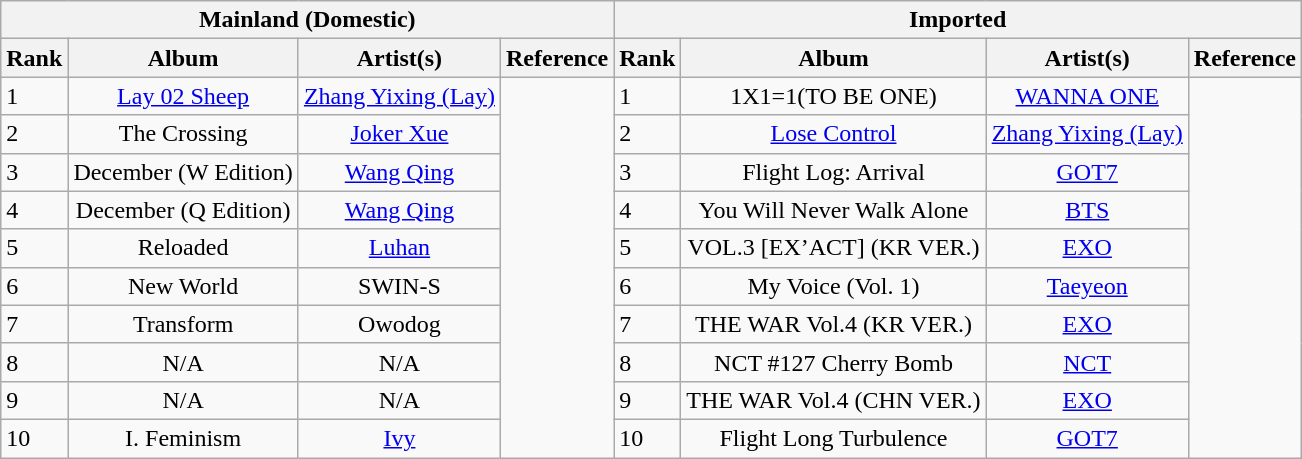<table class="wikitable">
<tr>
<th colspan="4">Mainland (Domestic)</th>
<th colspan="4">Imported</th>
</tr>
<tr>
<th align="center">Rank</th>
<th align="center">Album</th>
<th align="center">Artist(s)</th>
<th align="center">Reference</th>
<th>Rank</th>
<th>Album</th>
<th>Artist(s)</th>
<th>Reference</th>
</tr>
<tr>
<td align="left">1</td>
<td align="center"><a href='#'>Lay 02 Sheep</a></td>
<td align="center"><a href='#'>Zhang Yixing (Lay)</a></td>
<td rowspan="10" align="center"></td>
<td>1</td>
<td align="center">1X1=1(TO BE ONE)</td>
<td align="center"><a href='#'>WANNA ONE</a></td>
<td rowspan="10" align="center"></td>
</tr>
<tr>
<td align="left">2</td>
<td align="center">The Crossing</td>
<td align="center"><a href='#'>Joker Xue</a></td>
<td align="left">2</td>
<td align="center"><a href='#'>Lose Control</a></td>
<td align="center"><a href='#'>Zhang Yixing (Lay)</a></td>
</tr>
<tr>
<td align="left">3</td>
<td align="center">December (W Edition)</td>
<td align="center"><a href='#'>Wang Qing</a></td>
<td align="left">3</td>
<td align="center">Flight Log: Arrival</td>
<td align="center"><a href='#'>GOT7</a></td>
</tr>
<tr>
<td align="left">4</td>
<td align="center">December (Q Edition)</td>
<td align="center"><a href='#'>Wang Qing</a></td>
<td align="left">4</td>
<td align="center">You Will Never Walk Alone</td>
<td align="center"><a href='#'>BTS</a></td>
</tr>
<tr>
<td align="left">5</td>
<td align="center">Reloaded</td>
<td align="center"><a href='#'>Luhan</a></td>
<td align="left">5</td>
<td align="center">VOL.3 [EX’ACT] (KR VER.)</td>
<td align="center"><a href='#'>EXO</a></td>
</tr>
<tr>
<td align="left">6</td>
<td align="center">New World</td>
<td align="center">SWIN-S</td>
<td align="left">6</td>
<td align="center">My Voice (Vol. 1)</td>
<td align="center"><a href='#'>Taeyeon</a></td>
</tr>
<tr>
<td align="left">7</td>
<td align="center">Transform</td>
<td align="center">Owodog</td>
<td>7</td>
<td align="center">THE WAR Vol.4 (KR VER.)</td>
<td align="center"><a href='#'>EXO</a></td>
</tr>
<tr>
<td align="left">8</td>
<td align="center">N/A</td>
<td align="center">N/A</td>
<td align="left">8</td>
<td align="center">NCT #127 Cherry Bomb</td>
<td align="center"><a href='#'>NCT</a></td>
</tr>
<tr>
<td align="left">9</td>
<td align="center">N/A</td>
<td align="center">N/A</td>
<td>9</td>
<td align="center">THE WAR Vol.4 (CHN VER.)</td>
<td align="center"><a href='#'>EXO</a></td>
</tr>
<tr>
<td align="left">10</td>
<td align="center">I. Feminism</td>
<td align="center"><a href='#'>Ivy</a></td>
<td align="left">10</td>
<td align="center">Flight Long Turbulence</td>
<td align="center"><a href='#'>GOT7</a></td>
</tr>
</table>
